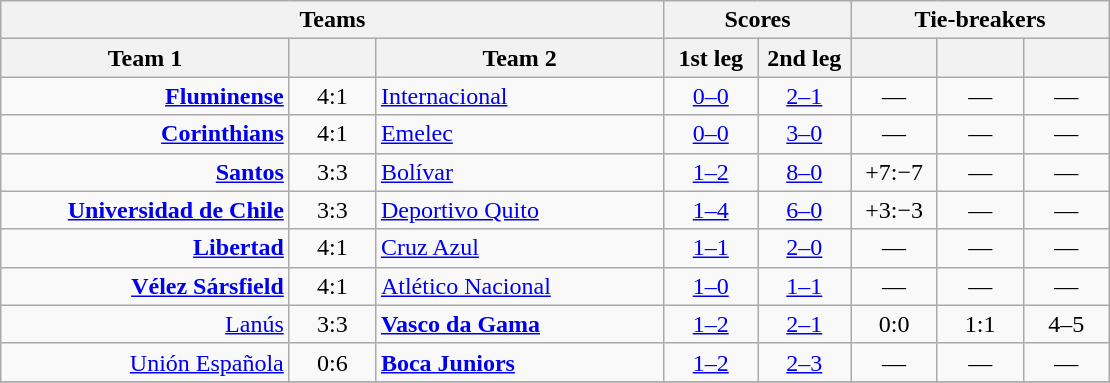<table class="wikitable" style="text-align: center;">
<tr>
<th colspan=3>Teams</th>
<th colspan=2>Scores</th>
<th colspan=3>Tie-breakers</th>
</tr>
<tr>
<th width="185">Team 1</th>
<th width="50"></th>
<th width="185">Team 2</th>
<th width="55">1st leg</th>
<th width="55">2nd leg</th>
<th width="50"></th>
<th width="50"></th>
<th width="50"></th>
</tr>
<tr>
<td align=right><strong><a href='#'>Fluminense</a></strong> </td>
<td>4:1</td>
<td align=left> <a href='#'>Internacional</a></td>
<td><a href='#'>0–0</a></td>
<td><a href='#'>2–1</a></td>
<td>—</td>
<td>—</td>
<td>—</td>
</tr>
<tr>
<td align=right><strong><a href='#'>Corinthians</a></strong> </td>
<td>4:1</td>
<td align=left> <a href='#'>Emelec</a></td>
<td><a href='#'>0–0</a></td>
<td><a href='#'>3–0</a></td>
<td>—</td>
<td>—</td>
<td>—</td>
</tr>
<tr>
<td align=right><strong><a href='#'>Santos</a></strong> </td>
<td>3:3</td>
<td align=left> <a href='#'>Bolívar</a></td>
<td><a href='#'>1–2</a></td>
<td><a href='#'>8–0</a></td>
<td>+7:−7</td>
<td>—</td>
<td>—</td>
</tr>
<tr>
<td align=right><strong><a href='#'>Universidad de Chile</a></strong> </td>
<td>3:3</td>
<td align=left> <a href='#'>Deportivo Quito</a></td>
<td><a href='#'>1–4</a></td>
<td><a href='#'>6–0</a></td>
<td>+3:−3</td>
<td>—</td>
<td>—</td>
</tr>
<tr>
<td align=right><strong><a href='#'>Libertad</a></strong> </td>
<td>4:1</td>
<td align=left> <a href='#'>Cruz Azul</a></td>
<td><a href='#'>1–1</a></td>
<td><a href='#'>2–0</a></td>
<td>—</td>
<td>—</td>
<td>—</td>
</tr>
<tr>
<td align=right><strong><a href='#'>Vélez Sársfield</a></strong> </td>
<td>4:1</td>
<td align=left> <a href='#'>Atlético Nacional</a></td>
<td><a href='#'>1–0</a></td>
<td><a href='#'>1–1</a></td>
<td>—</td>
<td>—</td>
<td>—</td>
</tr>
<tr>
<td align=right><a href='#'>Lanús</a> </td>
<td>3:3</td>
<td align=left> <strong><a href='#'>Vasco da Gama</a></strong></td>
<td><a href='#'>1–2</a></td>
<td><a href='#'>2–1</a></td>
<td>0:0</td>
<td>1:1</td>
<td>4–5</td>
</tr>
<tr>
<td align=right><a href='#'>Unión Española</a> </td>
<td>0:6</td>
<td align=left> <strong><a href='#'>Boca Juniors</a></strong></td>
<td><a href='#'>1–2</a></td>
<td><a href='#'>2–3</a></td>
<td>—</td>
<td>—</td>
<td>—</td>
</tr>
<tr>
</tr>
</table>
